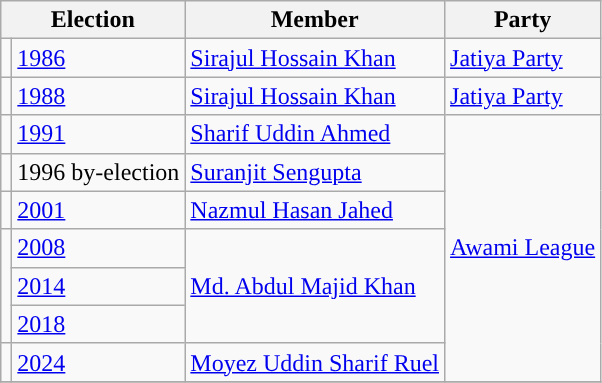<table class="wikitable">
<tr>
<th colspan="2">Election</th>
<th>Member</th>
<th>Party</th>
</tr>
<tr>
<td style="background-color:"></td>
<td><a href='#'>1986</a></td>
<td><a href='#'>Sirajul Hossain Khan</a></td>
<td><a href='#'>Jatiya Party</a></td>
</tr>
<tr>
<td style="background-color:"></td>
<td><a href='#'>1988</a></td>
<td><a href='#'>Sirajul Hossain Khan</a></td>
<td><a href='#'>Jatiya Party</a></td>
</tr>
<tr>
<td style="background-color:"></td>
<td><a href='#'>1991</a></td>
<td><a href='#'>Sharif Uddin Ahmed</a></td>
<td rowspan="7"><a href='#'>Awami League</a></td>
</tr>
<tr>
<td style="background-color:"></td>
<td>1996 by-election</td>
<td><a href='#'>Suranjit Sengupta</a></td>
</tr>
<tr>
<td style="background-color:"></td>
<td><a href='#'>2001</a></td>
<td><a href='#'>Nazmul Hasan Jahed</a></td>
</tr>
<tr>
<td rowspan="3" style="background-color:"></td>
<td><a href='#'>2008</a></td>
<td rowspan="3"><a href='#'>Md. Abdul Majid Khan</a></td>
</tr>
<tr>
<td><a href='#'>2014</a></td>
</tr>
<tr>
<td><a href='#'>2018</a></td>
</tr>
<tr>
<td style="background-color:"></td>
<td><a href='#'>2024</a></td>
<td><a href='#'>Moyez Uddin Sharif Ruel</a></td>
</tr>
<tr>
</tr>
</table>
